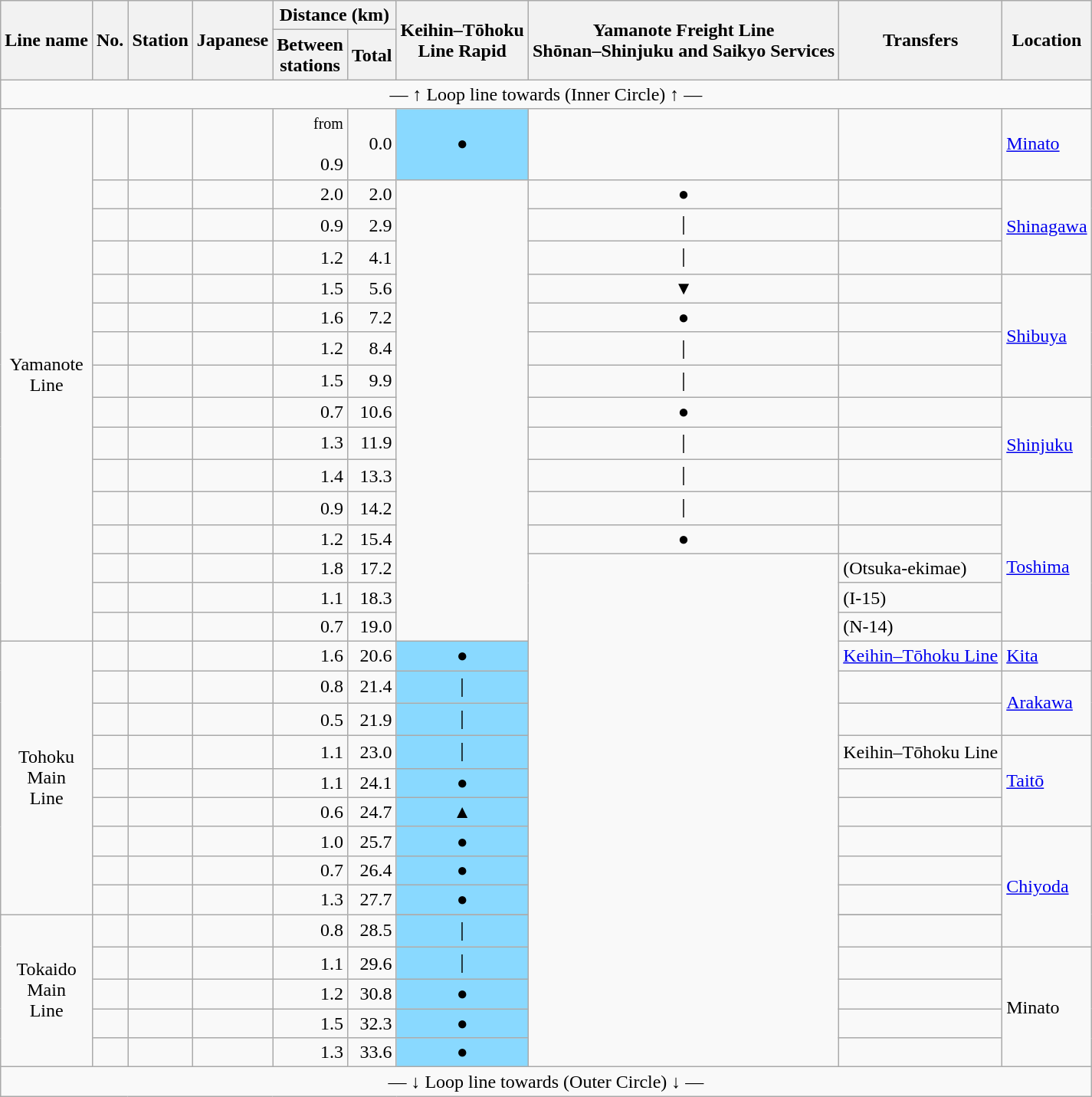<table class="wikitable sortable mw-collapsible" rules="all">
<tr>
<th rowspan="2">Line name</th>
<th rowspan="2">No.</th>
<th rowspan="2">Station</th>
<th rowspan="2">Japanese</th>
<th colspan="2">Distance (km)</th>
<th rowspan="2">Keihin–Tōhoku<br>Line Rapid</th>
<th rowspan="2">Yamanote Freight Line<br>Shōnan–Shinjuku and Saikyo Services</th>
<th rowspan="2">Transfers</th>
<th rowspan="2">Location</th>
</tr>
<tr>
<th>Between<br>stations</th>
<th>Total</th>
</tr>
<tr>
<td style="text-align: center" colspan="10">— ↑ Loop line towards  (Inner Circle) ↑ —</td>
</tr>
<tr>
<td rowspan="17" style="text-align: center">Yamanote<br>Line</td>
<td></td>
<td></td>
<td></td>
<td align="right"><small>from<br></small><br>0.9</td>
<td align="right">0.0</td>
<td style="background:#89d9ff; text-align:center;">●</td>
<td></td>
<td></td>
<td><a href='#'>Minato</a></td>
</tr>
<tr>
<td></td>
<td></td>
<td></td>
<td align="right">2.0</td>
<td align="right">2.0</td>
<td rowspan="15"></td>
<td style="text-align: center">●</td>
<td></td>
<td rowspan="3"><a href='#'>Shinagawa</a></td>
</tr>
<tr>
<td align="center"></td>
<td></td>
<td></td>
<td align="right">0.9</td>
<td align="right">2.9</td>
<td style="text-align: center">｜</td>
<td></td>
</tr>
<tr>
<td align="center"></td>
<td></td>
<td></td>
<td align="right">1.2</td>
<td align="right">4.1</td>
<td style="text-align: center">｜</td>
<td></td>
</tr>
<tr>
<td></td>
<td></td>
<td></td>
<td align="right">1.5</td>
<td align="right">5.6</td>
<td style="text-align: center">▼</td>
<td></td>
<td rowspan="4"><a href='#'>Shibuya</a></td>
</tr>
<tr>
<td></td>
<td></td>
<td></td>
<td align="right">1.6</td>
<td align="right">7.2</td>
<td style="text-align: center">●</td>
<td></td>
</tr>
<tr>
<td align="center"></td>
<td></td>
<td></td>
<td align="right">1.2</td>
<td align="right">8.4</td>
<td style="text-align: center">｜</td>
<td></td>
</tr>
<tr>
<td align="center"></td>
<td></td>
<td></td>
<td align="right">1.5</td>
<td align="right">9.9</td>
<td style="text-align: center">｜</td>
<td></td>
</tr>
<tr>
<td></td>
<td></td>
<td></td>
<td align="right">0.7</td>
<td align="right">10.6</td>
<td style="text-align: center">●</td>
<td></td>
<td rowspan="3"><a href='#'>Shinjuku</a></td>
</tr>
<tr>
<td align="center"></td>
<td></td>
<td></td>
<td align="right">1.3</td>
<td align="right">11.9</td>
<td style="text-align: center">｜</td>
<td> </td>
</tr>
<tr>
<td align="center"></td>
<td></td>
<td></td>
<td align="right">1.4</td>
<td align="right">13.3</td>
<td style="text-align: center">｜</td>
<td></td>
</tr>
<tr>
<td align="center"></td>
<td></td>
<td></td>
<td align="right">0.9</td>
<td align="right">14.2</td>
<td style="text-align: center">｜</td>
<td> </td>
<td rowspan="5"><a href='#'>Toshima</a></td>
</tr>
<tr>
<td></td>
<td></td>
<td></td>
<td align="right">1.2</td>
<td align="right">15.4</td>
<td style="text-align: center">●</td>
<td></td>
</tr>
<tr>
<td align="center"></td>
<td></td>
<td></td>
<td align="right">1.8</td>
<td align="right">17.2</td>
<td rowspan="19"></td>
<td> (Otsuka-ekimae)</td>
</tr>
<tr>
<td align="center"></td>
<td></td>
<td></td>
<td align="right">1.1</td>
<td align="right">18.3</td>
<td>  (I-15)</td>
</tr>
<tr>
<td align="center"></td>
<td></td>
<td></td>
<td align="right">0.7</td>
<td align="right">19.0</td>
<td>  (N-14)</td>
</tr>
<tr>
<td rowspan="2" align="center"></td>
<td rowspan=2></td>
<td rowspan=2></td>
<td rowspan="2" style="text-align:right;">1.6</td>
<td rowspan="2" style="text-align:right;">20.6</td>
<td rowspan="2" style="background:#89d9ff; text-align:center;">●</td>
<td rowspan=2> <a href='#'>Keihin–Tōhoku Line</a></td>
<td rowspan=2><a href='#'>Kita</a></td>
</tr>
<tr>
<td style="text-align: center" rowspan="9">Tohoku<br>Main<br>Line</td>
</tr>
<tr>
<td align="center"></td>
<td></td>
<td></td>
<td align="right">0.8</td>
<td align="right">21.4</td>
<td style="background:#89d9ff; text-align:center;">｜</td>
<td></td>
<td rowspan="2"><a href='#'>Arakawa</a></td>
</tr>
<tr>
<td></td>
<td></td>
<td></td>
<td align="right">0.5</td>
<td align="right">21.9</td>
<td style="background:#89d9ff; text-align:center;">｜</td>
<td></td>
</tr>
<tr>
<td align="center"></td>
<td></td>
<td></td>
<td align="right">1.1</td>
<td align="right">23.0</td>
<td style="background:#89d9ff; text-align:center;">｜</td>
<td> Keihin–Tōhoku Line</td>
<td rowspan="3"><a href='#'>Taitō</a></td>
</tr>
<tr>
<td></td>
<td></td>
<td></td>
<td align="right">1.1</td>
<td align="right">24.1</td>
<td style="background:#89d9ff; text-align:center;">●</td>
<td></td>
</tr>
<tr>
<td align="center"></td>
<td></td>
<td></td>
<td align="right">0.6</td>
<td align="right">24.7</td>
<td style="background:#89d9ff; text-align:center;">▲</td>
<td></td>
</tr>
<tr>
<td></td>
<td></td>
<td></td>
<td align="right">1.0</td>
<td align="right">25.7</td>
<td style="background:#89d9ff; text-align:center;">●</td>
<td></td>
<td rowspan="5"><a href='#'>Chiyoda</a></td>
</tr>
<tr>
<td></td>
<td></td>
<td></td>
<td align="right">0.7</td>
<td align="right">26.4</td>
<td style="background:#89d9ff; text-align:center;">●</td>
<td></td>
</tr>
<tr>
<td rowspan=2></td>
<td rowspan=2></td>
<td rowspan=2></td>
<td rowspan="2" style="text-align:right;">1.3</td>
<td rowspan="2" style="text-align:right;">27.7</td>
<td style="background:#89d9ff; text-align:center;">●</td>
<td></td>
</tr>
<tr>
<td rowspan="6" style="text-align: center">Tokaido<br>Main<br>Line</td>
</tr>
<tr>
<td align="center"></td>
<td></td>
<td></td>
<td align="right">0.8</td>
<td align="right">28.5</td>
<td style="background:#89d9ff; text-align:center;">｜</td>
<td></td>
</tr>
<tr>
<td></td>
<td></td>
<td></td>
<td align="right">1.1</td>
<td align="right">29.6</td>
<td style="background:#89d9ff; text-align:center;">｜</td>
<td></td>
<td rowspan="4">Minato</td>
</tr>
<tr>
<td></td>
<td></td>
<td></td>
<td align="right">1.2</td>
<td align="right">30.8</td>
<td style="background:#89d9ff; text-align:center;">●</td>
<td></td>
</tr>
<tr>
<td align="center"></td>
<td></td>
<td></td>
<td align="right">1.5</td>
<td align="right">32.3</td>
<td style="background:#89d9ff; text-align:center;">●</td>
<td></td>
</tr>
<tr>
<td align="center"></td>
<td></td>
<td></td>
<td align="right">1.3</td>
<td align="right">33.6</td>
<td style="background:#89d9ff; text-align:center;">●</td>
<td></td>
</tr>
<tr>
<td style="text-align: center" colspan="10">— ↓ Loop line towards  (Outer Circle) ↓ —</td>
</tr>
</table>
